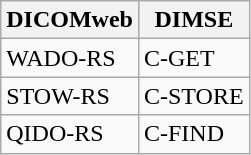<table class="wikitable">
<tr>
<th>DICOMweb</th>
<th>DIMSE</th>
</tr>
<tr>
<td>WADO-RS</td>
<td>C-GET</td>
</tr>
<tr>
<td>STOW-RS</td>
<td>C-STORE</td>
</tr>
<tr>
<td>QIDO-RS</td>
<td>C-FIND</td>
</tr>
</table>
